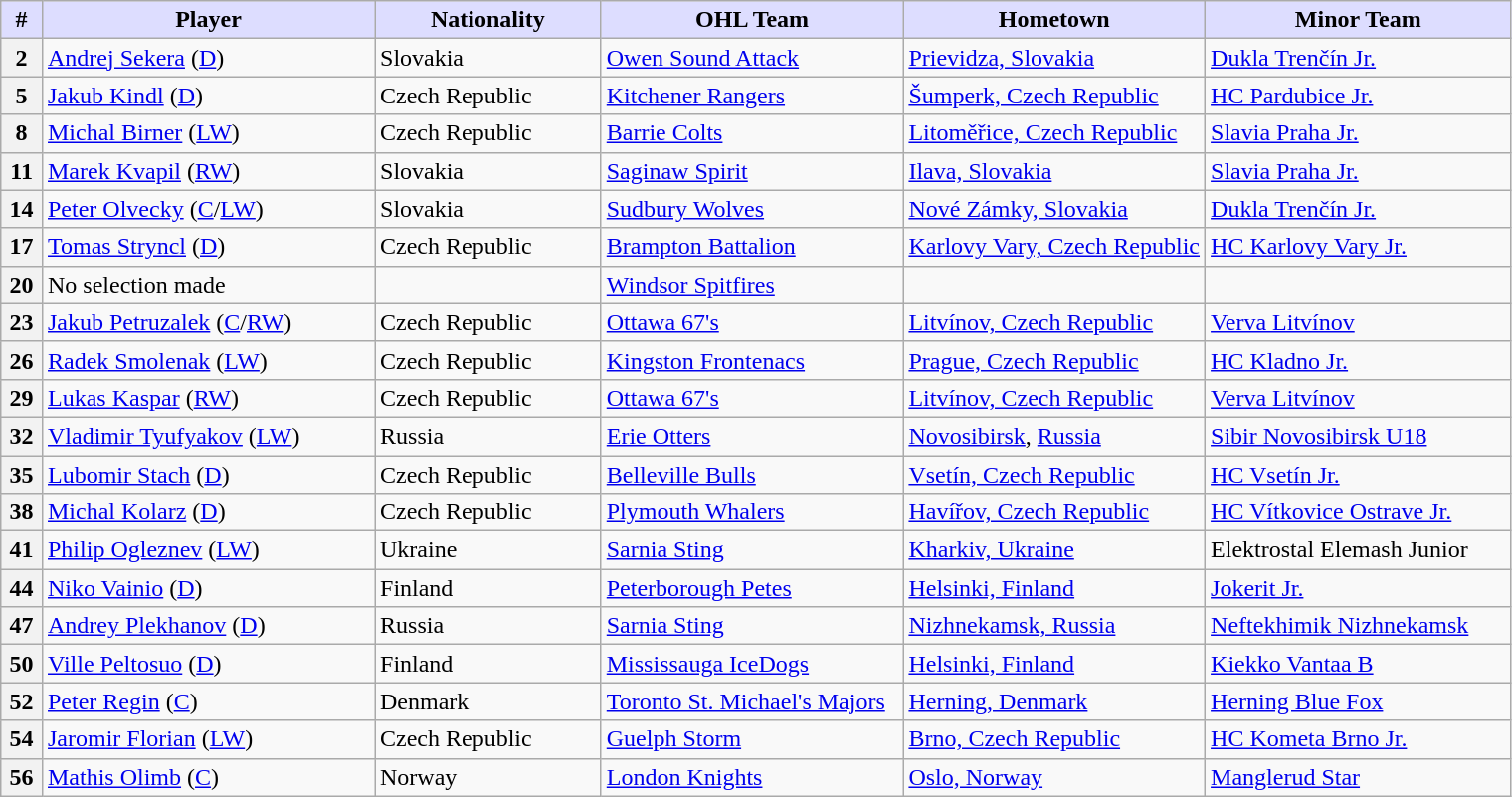<table class="wikitable">
<tr>
<th style="background:#ddf; width:2.75%;">#</th>
<th style="background:#ddf; width:22.0%;">Player</th>
<th style="background:#ddf; width:15.0%;">Nationality</th>
<th style="background:#ddf; width:20.0%;">OHL Team</th>
<th style="background:#ddf; width:20.0%;">Hometown</th>
<th style="background:#ddf; width:100.0%;">Minor Team</th>
</tr>
<tr>
<th>2</th>
<td><a href='#'>Andrej Sekera</a> (<a href='#'>D</a>)</td>
<td> Slovakia</td>
<td><a href='#'>Owen Sound Attack</a></td>
<td><a href='#'>Prievidza, Slovakia</a></td>
<td><a href='#'>Dukla Trenčín Jr.</a></td>
</tr>
<tr>
<th>5</th>
<td><a href='#'>Jakub Kindl</a> (<a href='#'>D</a>)</td>
<td> Czech Republic</td>
<td><a href='#'>Kitchener Rangers</a></td>
<td><a href='#'>Šumperk, Czech Republic</a></td>
<td><a href='#'>HC Pardubice Jr.</a></td>
</tr>
<tr>
<th>8</th>
<td><a href='#'>Michal Birner</a> (<a href='#'>LW</a>)</td>
<td> Czech Republic</td>
<td><a href='#'>Barrie Colts</a></td>
<td><a href='#'>Litoměřice, Czech Republic</a></td>
<td><a href='#'>Slavia Praha Jr.</a></td>
</tr>
<tr>
<th>11</th>
<td><a href='#'>Marek Kvapil</a> (<a href='#'>RW</a>)</td>
<td> Slovakia</td>
<td><a href='#'>Saginaw Spirit</a></td>
<td><a href='#'>Ilava, Slovakia</a></td>
<td><a href='#'>Slavia Praha Jr.</a></td>
</tr>
<tr>
<th>14</th>
<td><a href='#'>Peter Olvecky</a> (<a href='#'>C</a>/<a href='#'>LW</a>)</td>
<td> Slovakia</td>
<td><a href='#'>Sudbury Wolves</a></td>
<td><a href='#'>Nové Zámky, Slovakia</a></td>
<td><a href='#'>Dukla Trenčín Jr.</a></td>
</tr>
<tr>
<th>17</th>
<td><a href='#'>Tomas Stryncl</a> (<a href='#'>D</a>)</td>
<td> Czech Republic</td>
<td><a href='#'>Brampton Battalion</a></td>
<td><a href='#'>Karlovy Vary, Czech Republic</a></td>
<td><a href='#'>HC Karlovy Vary Jr.</a></td>
</tr>
<tr>
<th>20</th>
<td>No selection made</td>
<td></td>
<td><a href='#'>Windsor Spitfires</a></td>
<td></td>
<td></td>
</tr>
<tr>
<th>23</th>
<td><a href='#'>Jakub Petruzalek</a> (<a href='#'>C</a>/<a href='#'>RW</a>)</td>
<td> Czech Republic</td>
<td><a href='#'>Ottawa 67's</a></td>
<td><a href='#'>Litvínov, Czech Republic</a></td>
<td><a href='#'>Verva Litvínov</a></td>
</tr>
<tr>
<th>26</th>
<td><a href='#'>Radek Smolenak</a> (<a href='#'>LW</a>)</td>
<td> Czech Republic</td>
<td><a href='#'>Kingston Frontenacs</a></td>
<td><a href='#'>Prague, Czech Republic</a></td>
<td><a href='#'>HC Kladno Jr.</a></td>
</tr>
<tr>
<th>29</th>
<td><a href='#'>Lukas Kaspar</a> (<a href='#'>RW</a>)</td>
<td> Czech Republic</td>
<td><a href='#'>Ottawa 67's</a></td>
<td><a href='#'>Litvínov, Czech Republic</a></td>
<td><a href='#'>Verva Litvínov</a></td>
</tr>
<tr>
<th>32</th>
<td><a href='#'>Vladimir Tyufyakov</a> (<a href='#'>LW</a>)</td>
<td> Russia</td>
<td><a href='#'>Erie Otters</a></td>
<td><a href='#'>Novosibirsk</a>, <a href='#'>Russia</a></td>
<td><a href='#'>Sibir Novosibirsk U18</a></td>
</tr>
<tr>
<th>35</th>
<td><a href='#'>Lubomir Stach</a> (<a href='#'>D</a>)</td>
<td> Czech Republic</td>
<td><a href='#'>Belleville Bulls</a></td>
<td><a href='#'>Vsetín, Czech Republic</a></td>
<td><a href='#'>HC Vsetín Jr.</a></td>
</tr>
<tr>
<th>38</th>
<td><a href='#'>Michal Kolarz</a> (<a href='#'>D</a>)</td>
<td> Czech Republic</td>
<td><a href='#'>Plymouth Whalers</a></td>
<td><a href='#'>Havířov, Czech Republic</a></td>
<td><a href='#'>HC Vítkovice Ostrave Jr.</a></td>
</tr>
<tr>
<th>41</th>
<td><a href='#'>Philip Ogleznev</a> (<a href='#'>LW</a>)</td>
<td> Ukraine</td>
<td><a href='#'>Sarnia Sting</a></td>
<td><a href='#'>Kharkiv, Ukraine</a></td>
<td>Elektrostal Elemash Junior</td>
</tr>
<tr>
<th>44</th>
<td><a href='#'>Niko Vainio</a> (<a href='#'>D</a>)</td>
<td> Finland</td>
<td><a href='#'>Peterborough Petes</a></td>
<td><a href='#'>Helsinki, Finland</a></td>
<td><a href='#'>Jokerit Jr.</a></td>
</tr>
<tr>
<th>47</th>
<td><a href='#'>Andrey Plekhanov</a> (<a href='#'>D</a>)</td>
<td> Russia</td>
<td><a href='#'>Sarnia Sting</a></td>
<td><a href='#'>Nizhnekamsk, Russia</a></td>
<td><a href='#'>Neftekhimik Nizhnekamsk</a></td>
</tr>
<tr>
<th>50</th>
<td><a href='#'>Ville Peltosuo</a> (<a href='#'>D</a>)</td>
<td> Finland</td>
<td><a href='#'>Mississauga IceDogs</a></td>
<td><a href='#'>Helsinki, Finland</a></td>
<td><a href='#'>Kiekko Vantaa B</a></td>
</tr>
<tr>
<th>52</th>
<td><a href='#'>Peter Regin</a> (<a href='#'>C</a>)</td>
<td> Denmark</td>
<td><a href='#'>Toronto St. Michael's Majors</a></td>
<td><a href='#'>Herning, Denmark</a></td>
<td><a href='#'>Herning Blue Fox</a></td>
</tr>
<tr>
<th>54</th>
<td><a href='#'>Jaromir Florian</a> (<a href='#'>LW</a>)</td>
<td> Czech Republic</td>
<td><a href='#'>Guelph Storm</a></td>
<td><a href='#'>Brno, Czech Republic</a></td>
<td><a href='#'>HC Kometa Brno Jr.</a></td>
</tr>
<tr>
<th>56</th>
<td><a href='#'>Mathis Olimb</a> (<a href='#'>C</a>)</td>
<td> Norway</td>
<td><a href='#'>London Knights</a></td>
<td><a href='#'>Oslo, Norway</a></td>
<td><a href='#'>Manglerud Star</a></td>
</tr>
</table>
